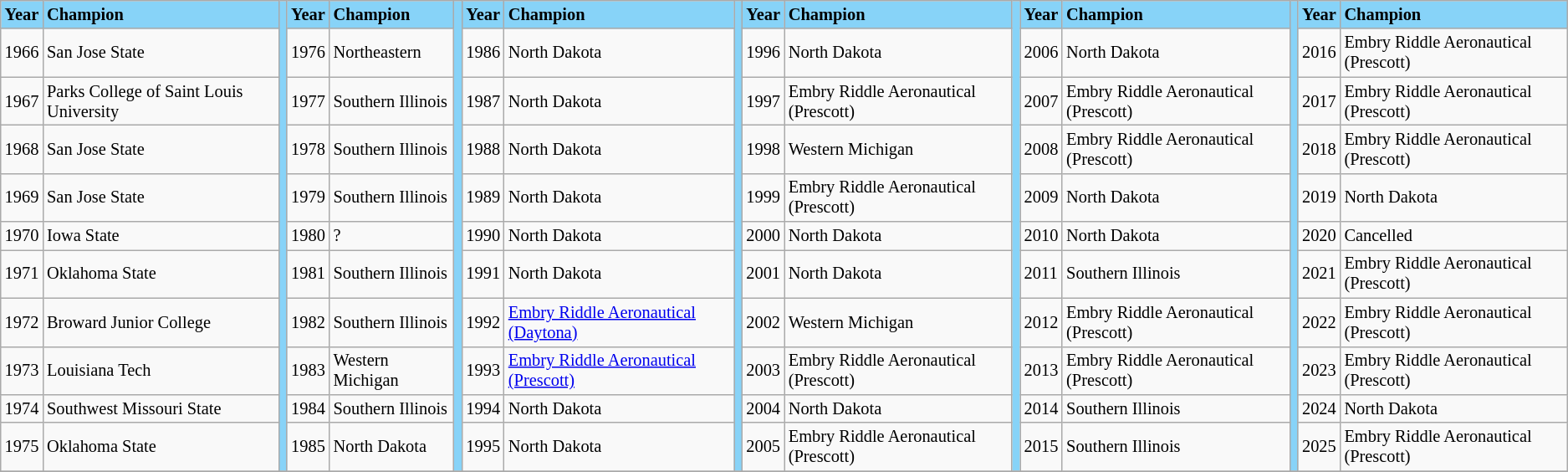<table class="wikitable" style="font-size:85%;">
<tr ! style="background-color: #87D3F8;">
<td><strong>Year</strong></td>
<td><strong>Champion</strong></td>
<td rowspan=11></td>
<td><strong>Year</strong></td>
<td><strong>Champion</strong></td>
<td rowspan=11></td>
<td><strong>Year</strong></td>
<td><strong>Champion</strong></td>
<td rowspan=11></td>
<td><strong>Year</strong></td>
<td><strong>Champion</strong></td>
<td rowspan=11></td>
<td><strong>Year</strong></td>
<td><strong>Champion</strong></td>
<td rowspan=11></td>
<td><strong>Year</strong></td>
<td><strong>Champion</strong></td>
</tr>
<tr --->
<td>1966</td>
<td>San Jose State</td>
<td>1976</td>
<td>Northeastern</td>
<td>1986</td>
<td>North Dakota</td>
<td>1996</td>
<td>North Dakota</td>
<td>2006</td>
<td>North Dakota</td>
<td>2016</td>
<td>Embry Riddle Aeronautical (Prescott)</td>
</tr>
<tr --->
<td>1967</td>
<td>Parks College of Saint Louis University</td>
<td>1977</td>
<td>Southern Illinois</td>
<td>1987</td>
<td>North Dakota</td>
<td>1997</td>
<td>Embry Riddle Aeronautical (Prescott)</td>
<td>2007</td>
<td>Embry Riddle Aeronautical (Prescott)</td>
<td>2017</td>
<td>Embry Riddle Aeronautical (Prescott)</td>
</tr>
<tr --->
<td>1968</td>
<td>San Jose State</td>
<td>1978</td>
<td>Southern Illinois</td>
<td>1988</td>
<td>North Dakota</td>
<td>1998</td>
<td>Western Michigan</td>
<td>2008</td>
<td>Embry Riddle Aeronautical (Prescott)</td>
<td>2018</td>
<td>Embry Riddle Aeronautical (Prescott)</td>
</tr>
<tr --->
<td>1969</td>
<td>San Jose State</td>
<td>1979</td>
<td>Southern Illinois</td>
<td>1989</td>
<td>North Dakota</td>
<td>1999</td>
<td>Embry Riddle Aeronautical (Prescott)</td>
<td>2009</td>
<td>North Dakota</td>
<td>2019</td>
<td>North Dakota</td>
</tr>
<tr --->
<td>1970</td>
<td>Iowa State</td>
<td>1980</td>
<td>?</td>
<td>1990</td>
<td>North Dakota</td>
<td>2000</td>
<td>North Dakota</td>
<td>2010</td>
<td>North Dakota</td>
<td>2020</td>
<td>Cancelled</td>
</tr>
<tr --->
<td>1971</td>
<td>Oklahoma State</td>
<td>1981</td>
<td>Southern Illinois</td>
<td>1991</td>
<td>North Dakota</td>
<td>2001</td>
<td>North Dakota</td>
<td>2011</td>
<td>Southern Illinois</td>
<td>2021</td>
<td>Embry Riddle Aeronautical (Prescott)</td>
</tr>
<tr --->
<td>1972</td>
<td>Broward Junior College</td>
<td>1982</td>
<td>Southern Illinois</td>
<td>1992</td>
<td><a href='#'>Embry Riddle Aeronautical (Daytona)</a></td>
<td>2002</td>
<td>Western Michigan</td>
<td>2012</td>
<td>Embry Riddle Aeronautical (Prescott)</td>
<td>2022</td>
<td>Embry Riddle Aeronautical (Prescott)</td>
</tr>
<tr --->
<td>1973</td>
<td>Louisiana Tech</td>
<td>1983</td>
<td>Western Michigan</td>
<td>1993</td>
<td><a href='#'>Embry Riddle Aeronautical (Prescott)</a></td>
<td>2003</td>
<td>Embry Riddle Aeronautical (Prescott)</td>
<td>2013</td>
<td>Embry Riddle Aeronautical (Prescott)</td>
<td>2023</td>
<td>Embry Riddle Aeronautical (Prescott)</td>
</tr>
<tr --->
<td>1974</td>
<td>Southwest Missouri State</td>
<td>1984</td>
<td>Southern Illinois</td>
<td>1994</td>
<td>North Dakota</td>
<td>2004</td>
<td>North Dakota</td>
<td>2014</td>
<td>Southern Illinois</td>
<td>2024</td>
<td>North Dakota</td>
</tr>
<tr --->
<td>1975</td>
<td>Oklahoma State</td>
<td>1985</td>
<td>North Dakota</td>
<td>1995</td>
<td>North Dakota</td>
<td>2005</td>
<td>Embry Riddle Aeronautical (Prescott)</td>
<td>2015</td>
<td>Southern Illinois</td>
<td>2025</td>
<td>Embry Riddle Aeronautical (Prescott)</td>
</tr>
<tr --->
</tr>
</table>
